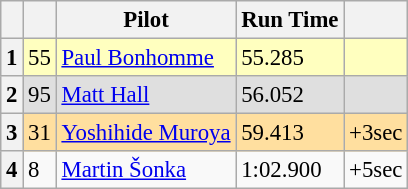<table class="wikitable" style="font-size: 95%;">
<tr>
<th></th>
<th></th>
<th>Pilot</th>
<th>Run Time</th>
<th></th>
</tr>
<tr>
<th>1</th>
<td style="background:#ffffbf;">55</td>
<td style="background:#ffffbf;"> <a href='#'>Paul Bonhomme</a></td>
<td style="background:#ffffbf;">55.285</td>
<td style="background:#ffffbf;"></td>
</tr>
<tr>
<th>2</th>
<td style="background:#dfdfdf;">95</td>
<td style="background:#dfdfdf;"> <a href='#'>Matt Hall</a></td>
<td style="background:#dfdfdf;">56.052</td>
<td style="background:#dfdfdf;"></td>
</tr>
<tr>
<th>3</th>
<td style="background:#ffdf9f;">31</td>
<td style="background:#ffdf9f;"> <a href='#'>Yoshihide Muroya</a></td>
<td style="background:#ffdf9f;">59.413</td>
<td style="background:#ffdf9f;">+3sec</td>
</tr>
<tr>
<th>4</th>
<td>8</td>
<td> <a href='#'>Martin Šonka</a></td>
<td>1:02.900</td>
<td>+5sec</td>
</tr>
</table>
